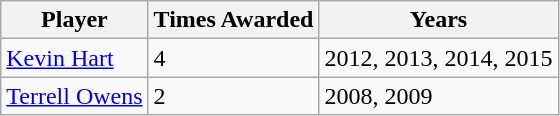<table class="wikitable sortable">
<tr>
<th>Player</th>
<th>Times Awarded</th>
<th>Years</th>
</tr>
<tr>
<td><a href='#'>Kevin Hart</a></td>
<td>4</td>
<td>2012, 2013, 2014, 2015</td>
</tr>
<tr>
<td><a href='#'>Terrell Owens</a></td>
<td>2</td>
<td>2008, 2009</td>
</tr>
</table>
